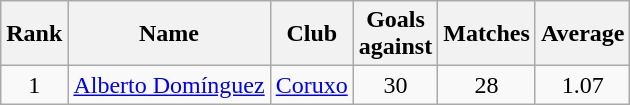<table class="wikitable" style="text-align:center">
<tr>
<th>Rank</th>
<th>Name</th>
<th>Club</th>
<th>Goals <br> against</th>
<th>Matches</th>
<th>Average</th>
</tr>
<tr>
<td>1</td>
<td align=left> <a href='#'>Alberto Domínguez</a></td>
<td align=left><a href='#'>Coruxo</a></td>
<td>30</td>
<td>28</td>
<td>1.07</td>
</tr>
</table>
